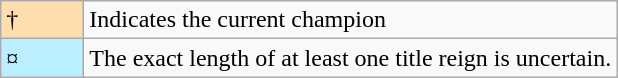<table class="wikitable">
<tr>
<td style="background: #ffdead;">†</td>
<td>Indicates the current champion</td>
</tr>
<tr>
<td style="background-color:#bbeeff;width:3em;">¤</td>
<td>The exact length of at least one title reign is uncertain.</td>
</tr>
</table>
